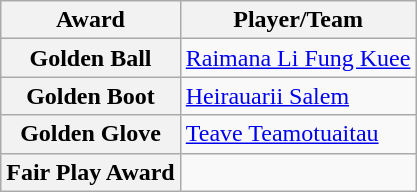<table class="wikitable" style="text-align:center">
<tr>
<th>Award</th>
<th>Player/Team</th>
</tr>
<tr>
<th>Golden Ball</th>
<td align=left> <a href='#'>Raimana Li Fung Kuee</a></td>
</tr>
<tr>
<th>Golden Boot</th>
<td align=left> <a href='#'>Heirauarii Salem</a></td>
</tr>
<tr>
<th>Golden Glove</th>
<td align=left> <a href='#'>Teave Teamotuaitau</a></td>
</tr>
<tr>
<th>Fair Play Award</th>
<td align=left></td>
</tr>
</table>
